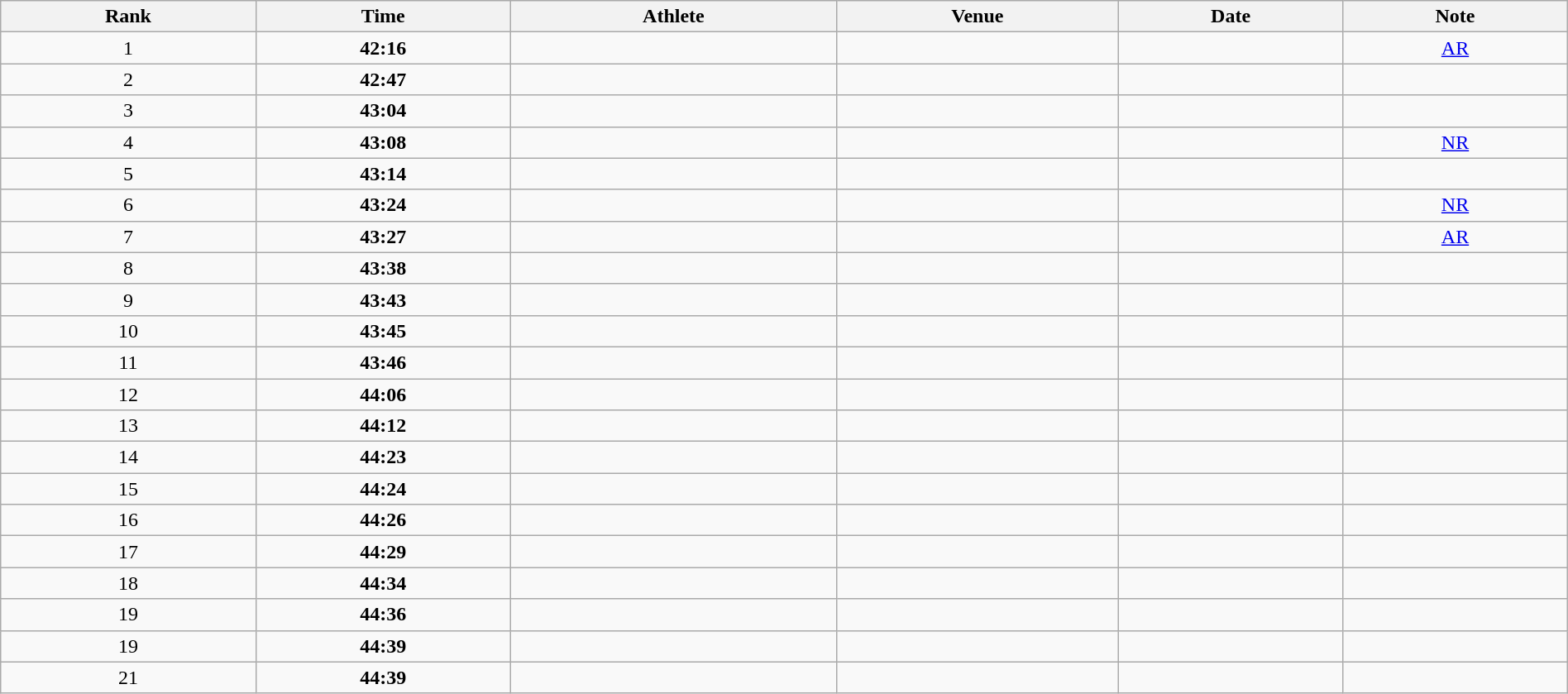<table class="wikitable" style="text-align:center; width:100%">
<tr>
<th>Rank</th>
<th>Time</th>
<th>Athlete</th>
<th>Venue</th>
<th>Date</th>
<th>Note</th>
</tr>
<tr>
<td>1</td>
<td><strong>42:16</strong></td>
<td align=left></td>
<td></td>
<td></td>
<td><a href='#'>AR</a></td>
</tr>
<tr>
<td>2</td>
<td><strong>42:47</strong></td>
<td align=left></td>
<td></td>
<td></td>
<td></td>
</tr>
<tr>
<td>3</td>
<td><strong>43:04</strong></td>
<td align=left></td>
<td></td>
<td></td>
<td></td>
</tr>
<tr>
<td>4</td>
<td><strong>43:08</strong></td>
<td align=left></td>
<td></td>
<td></td>
<td><a href='#'>NR</a></td>
</tr>
<tr>
<td>5</td>
<td><strong>43:14</strong></td>
<td align=left></td>
<td></td>
<td></td>
<td></td>
</tr>
<tr>
<td>6</td>
<td><strong>43:24</strong></td>
<td align=left></td>
<td></td>
<td></td>
<td><a href='#'>NR</a></td>
</tr>
<tr>
<td>7</td>
<td><strong>43:27</strong></td>
<td align=left></td>
<td></td>
<td></td>
<td><a href='#'>AR</a></td>
</tr>
<tr>
<td>8</td>
<td><strong>43:38</strong></td>
<td align=left></td>
<td></td>
<td></td>
<td></td>
</tr>
<tr>
<td>9</td>
<td><strong>43:43</strong></td>
<td align=left></td>
<td></td>
<td></td>
<td></td>
</tr>
<tr>
<td>10</td>
<td><strong>43:45</strong></td>
<td align=left></td>
<td></td>
<td></td>
<td></td>
</tr>
<tr>
<td>11</td>
<td><strong>43:46</strong></td>
<td align=left></td>
<td></td>
<td></td>
<td></td>
</tr>
<tr>
<td>12</td>
<td><strong>44:06</strong></td>
<td align=left></td>
<td></td>
<td></td>
<td></td>
</tr>
<tr>
<td>13</td>
<td><strong>44:12</strong></td>
<td align=left></td>
<td></td>
<td></td>
<td></td>
</tr>
<tr>
<td>14</td>
<td><strong>44:23</strong></td>
<td align=left></td>
<td></td>
<td></td>
<td></td>
</tr>
<tr>
<td>15</td>
<td><strong>44:24</strong></td>
<td align=left></td>
<td></td>
<td></td>
<td></td>
</tr>
<tr>
<td>16</td>
<td><strong>44:26</strong></td>
<td align=left></td>
<td></td>
<td></td>
<td></td>
</tr>
<tr>
<td>17</td>
<td><strong>44:29</strong></td>
<td align=left></td>
<td></td>
<td></td>
<td></td>
</tr>
<tr>
<td>18</td>
<td><strong>44:34</strong></td>
<td align=left></td>
<td></td>
<td></td>
<td></td>
</tr>
<tr>
<td>19</td>
<td><strong>44:36</strong></td>
<td align=left></td>
<td></td>
<td></td>
<td></td>
</tr>
<tr>
<td>19</td>
<td><strong>44:39</strong></td>
<td align=left></td>
<td></td>
<td></td>
<td></td>
</tr>
<tr>
<td>21</td>
<td><strong>44:39</strong></td>
<td align=left></td>
<td></td>
<td></td>
<td></td>
</tr>
</table>
